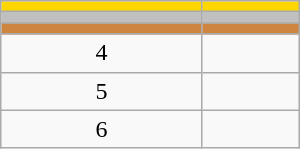<table class="wikitable" style="width:200px;">
<tr style="background:gold;">
<td align=center></td>
<td></td>
</tr>
<tr style="background:silver;">
<td align=center></td>
<td></td>
</tr>
<tr style="background:peru;">
<td align=center></td>
<td></td>
</tr>
<tr>
<td align=center>4</td>
<td></td>
</tr>
<tr>
<td align=center>5</td>
<td></td>
</tr>
<tr>
<td align=center>6</td>
<td></td>
</tr>
</table>
